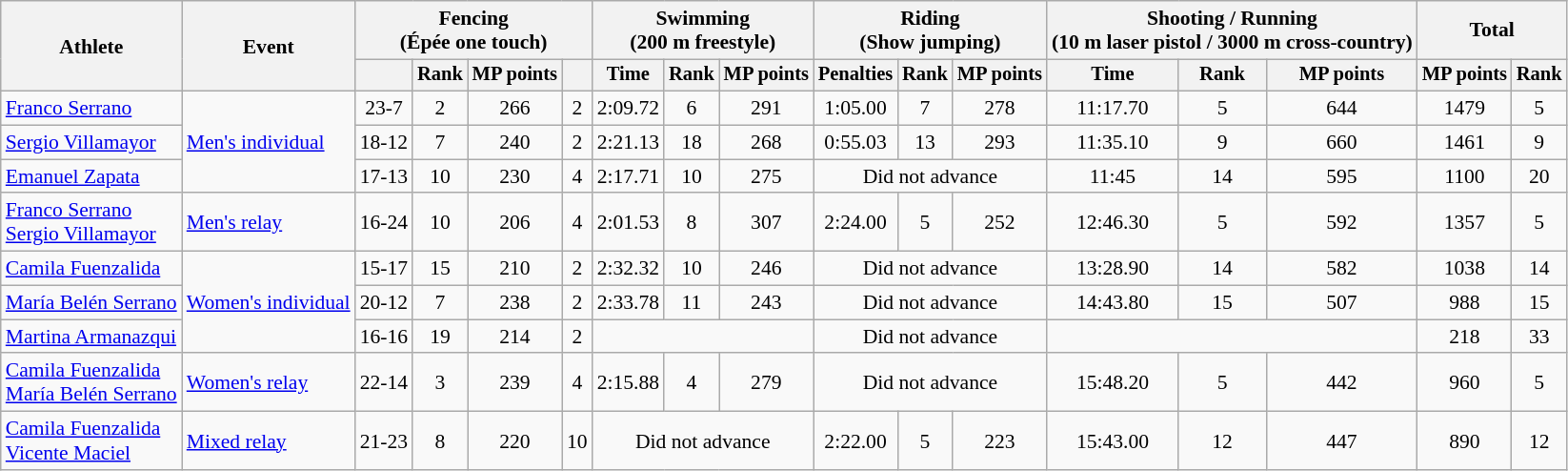<table class=wikitable style=font-size:90%;text-align:center>
<tr>
<th rowspan=2>Athlete</th>
<th rowspan=2>Event</th>
<th colspan=4>Fencing<br><span>(Épée one touch)</span></th>
<th colspan=3>Swimming<br><span>(200 m freestyle)</span></th>
<th colspan=3>Riding<br><span>(Show jumping)</span></th>
<th colspan=3>Shooting / Running<br><span>(10 m laser pistol / 3000 m cross-country)</span></th>
<th colspan=2>Total</th>
</tr>
<tr style=font-size:95%>
<th></th>
<th>Rank</th>
<th>MP points</th>
<th></th>
<th>Time</th>
<th>Rank</th>
<th>MP points</th>
<th>Penalties</th>
<th>Rank</th>
<th>MP points</th>
<th>Time</th>
<th>Rank</th>
<th>MP points</th>
<th>MP points</th>
<th>Rank</th>
</tr>
<tr>
<td align=left><a href='#'>Franco Serrano</a></td>
<td align=left rowspan=3><a href='#'>Men's individual</a></td>
<td>23-7</td>
<td>2</td>
<td>266</td>
<td>2</td>
<td>2:09.72</td>
<td>6</td>
<td>291</td>
<td>1:05.00</td>
<td>7</td>
<td>278</td>
<td>11:17.70</td>
<td>5</td>
<td>644</td>
<td>1479</td>
<td>5</td>
</tr>
<tr>
<td align=left><a href='#'>Sergio Villamayor</a></td>
<td>18-12</td>
<td>7</td>
<td>240</td>
<td>2</td>
<td>2:21.13</td>
<td>18</td>
<td>268</td>
<td>0:55.03</td>
<td>13</td>
<td>293</td>
<td>11:35.10</td>
<td>9</td>
<td>660</td>
<td>1461</td>
<td>9</td>
</tr>
<tr>
<td align=left><a href='#'>Emanuel Zapata</a></td>
<td>17-13</td>
<td>10</td>
<td>230</td>
<td>4</td>
<td>2:17.71</td>
<td>10</td>
<td>275</td>
<td colspan=3>Did not advance</td>
<td>11:45</td>
<td>14</td>
<td>595</td>
<td>1100</td>
<td>20</td>
</tr>
<tr>
<td align=left><a href='#'>Franco Serrano</a><br><a href='#'>Sergio Villamayor</a></td>
<td align=left><a href='#'>Men's relay</a></td>
<td>16-24</td>
<td>10</td>
<td>206</td>
<td>4</td>
<td>2:01.53</td>
<td>8</td>
<td>307</td>
<td>2:24.00</td>
<td>5</td>
<td>252</td>
<td>12:46.30</td>
<td>5</td>
<td>592</td>
<td>1357</td>
<td>5</td>
</tr>
<tr>
<td align=left><a href='#'>Camila Fuenzalida</a></td>
<td align=left rowspan=3><a href='#'>Women's individual</a></td>
<td>15-17</td>
<td>15</td>
<td>210</td>
<td>2</td>
<td>2:32.32</td>
<td>10</td>
<td>246</td>
<td colspan=3>Did not advance</td>
<td>13:28.90</td>
<td>14</td>
<td>582</td>
<td>1038</td>
<td>14</td>
</tr>
<tr>
<td align=left><a href='#'>María Belén Serrano</a></td>
<td>20-12</td>
<td>7</td>
<td>238</td>
<td>2</td>
<td>2:33.78</td>
<td>11</td>
<td>243</td>
<td colspan=3>Did not advance</td>
<td>14:43.80</td>
<td>15</td>
<td>507</td>
<td>988</td>
<td>15</td>
</tr>
<tr>
<td align=left><a href='#'>Martina Armanazqui</a></td>
<td>16-16</td>
<td>19</td>
<td>214</td>
<td>2</td>
<td colspan=3><s></s></td>
<td colspan=3>Did not advance</td>
<td colspan=3><s></s></td>
<td>218</td>
<td>33</td>
</tr>
<tr>
<td align=left><a href='#'>Camila Fuenzalida</a><br><a href='#'>María Belén Serrano</a></td>
<td align=left><a href='#'>Women's relay</a></td>
<td>22-14</td>
<td>3</td>
<td>239</td>
<td>4</td>
<td>2:15.88</td>
<td>4</td>
<td>279</td>
<td colspan=3>Did not advance</td>
<td>15:48.20</td>
<td>5</td>
<td>442</td>
<td>960</td>
<td>5</td>
</tr>
<tr>
<td align=left><a href='#'>Camila Fuenzalida</a><br><a href='#'>Vicente Maciel</a></td>
<td align=left><a href='#'>Mixed relay</a></td>
<td>21-23</td>
<td>8</td>
<td>220</td>
<td>10</td>
<td colspan=3>Did not advance</td>
<td>2:22.00</td>
<td>5</td>
<td>223</td>
<td>15:43.00</td>
<td>12</td>
<td>447</td>
<td>890</td>
<td>12</td>
</tr>
</table>
